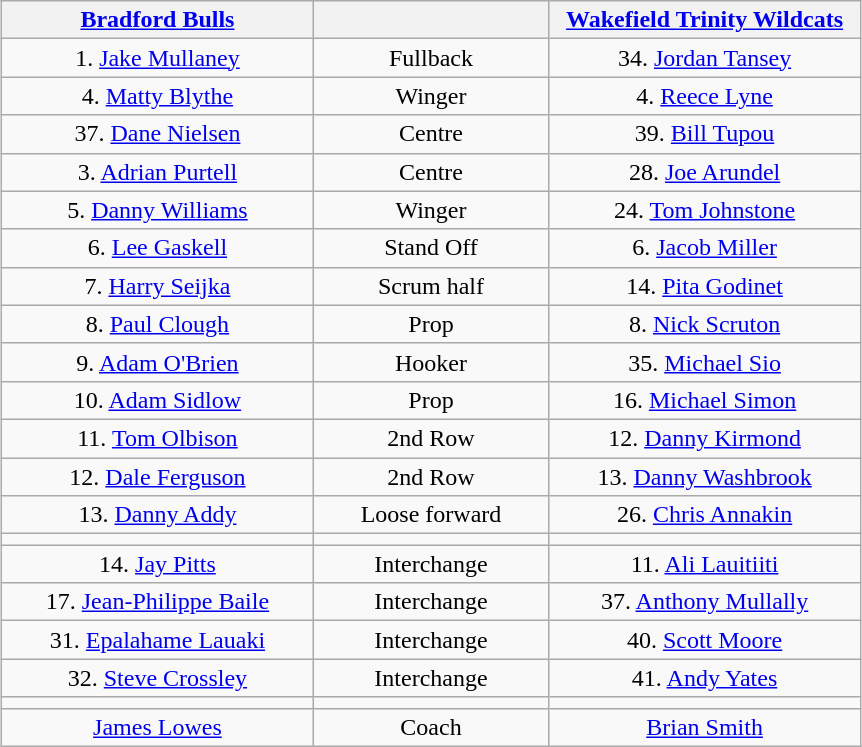<table class="wikitable" style="margin: 1em auto 1em auto">
<tr>
<th width="200"> <a href='#'>Bradford Bulls</a></th>
<th width="150"></th>
<th width="200"> <a href='#'>Wakefield Trinity Wildcats</a></th>
</tr>
<tr>
<td align="center" colspan="1">1. <a href='#'>Jake Mullaney</a></td>
<td align="center" colspan="1">Fullback</td>
<td align="center" colspan="1">34. <a href='#'>Jordan Tansey</a></td>
</tr>
<tr>
<td align="center" colspan="1">4. <a href='#'>Matty Blythe</a></td>
<td align="center" colspan="1">Winger</td>
<td align="center" colspan="1">4. <a href='#'>Reece Lyne</a></td>
</tr>
<tr>
<td align="center" colspan="1">37. <a href='#'>Dane Nielsen</a></td>
<td align="center" colspan="1">Centre</td>
<td align="center" colspan="1">39. <a href='#'>Bill Tupou</a></td>
</tr>
<tr>
<td align="center" colspan="1">3. <a href='#'>Adrian Purtell</a></td>
<td align="center" colspan="1">Centre</td>
<td align="center" colspan="1">28. <a href='#'>Joe Arundel</a></td>
</tr>
<tr>
<td align="center" colspan="1">5. <a href='#'>Danny Williams</a></td>
<td align="center" colspan="1">Winger</td>
<td align="center" colspan="1">24. <a href='#'>Tom Johnstone</a></td>
</tr>
<tr>
<td align="center" colspan="1">6. <a href='#'>Lee Gaskell</a></td>
<td align="center" colspan="1">Stand Off</td>
<td align="center" colspan="1">6. <a href='#'>Jacob Miller</a></td>
</tr>
<tr>
<td align="center" colspan="1">7. <a href='#'>Harry Seijka</a></td>
<td align="center" colspan="1">Scrum half</td>
<td align="center" colspan="1">14. <a href='#'>Pita Godinet</a></td>
</tr>
<tr>
<td align="center" colspan="1">8. <a href='#'>Paul Clough</a></td>
<td align="center" colspan="1">Prop</td>
<td align="center" colspan="1">8. <a href='#'>Nick Scruton</a></td>
</tr>
<tr>
<td align="center" colspan="1">9. <a href='#'>Adam O'Brien</a></td>
<td align="center" colspan="1">Hooker</td>
<td align="center" colspan="1">35. <a href='#'>Michael Sio</a></td>
</tr>
<tr>
<td align="center" colspan="1">10. <a href='#'>Adam Sidlow</a></td>
<td align="center" colspan="1">Prop</td>
<td align="center" colspan="1">16. <a href='#'>Michael Simon</a></td>
</tr>
<tr>
<td align="center" colspan="1">11. <a href='#'>Tom Olbison</a></td>
<td align="center" colspan="1">2nd Row</td>
<td align="center" colspan="1">12. <a href='#'>Danny Kirmond</a></td>
</tr>
<tr>
<td align="center" colspan="1">12. <a href='#'>Dale Ferguson</a></td>
<td align="center" colspan="1">2nd Row</td>
<td align="center" colspan="1">13. <a href='#'>Danny Washbrook</a></td>
</tr>
<tr>
<td align="center" colspan="1">13. <a href='#'>Danny Addy</a></td>
<td align="center" colspan="1">Loose forward</td>
<td align="center" colspan="1">26. <a href='#'>Chris Annakin</a></td>
</tr>
<tr>
<td align="center" colspan="1"></td>
<td align="center" colspan="1"></td>
<td align="center" colspan="1"></td>
</tr>
<tr>
<td align="center" colspan="1">14. <a href='#'>Jay Pitts</a></td>
<td align="center" colspan="1">Interchange</td>
<td align="center" colspan="1">11. <a href='#'>Ali Lauitiiti</a></td>
</tr>
<tr>
<td align="center" colspan="1">17. <a href='#'>Jean-Philippe Baile</a></td>
<td align="center" colspan="1">Interchange</td>
<td align="center" colspan="1">37. <a href='#'>Anthony Mullally</a></td>
</tr>
<tr>
<td align="center" colspan="1">31. <a href='#'>Epalahame Lauaki</a></td>
<td align="center" colspan="1">Interchange</td>
<td align="center" colspan="1">40. <a href='#'>Scott Moore</a></td>
</tr>
<tr>
<td align="center" colspan="1">32. <a href='#'>Steve Crossley</a></td>
<td align="center" colspan="1">Interchange</td>
<td align="center" colspan="1">41. <a href='#'>Andy Yates</a></td>
</tr>
<tr>
<td align="center" colspan="1"></td>
<td align="center" colspan="1"></td>
<td align="center" colspan="1"></td>
</tr>
<tr>
<td align="center" colspan="1"><a href='#'>James Lowes</a></td>
<td align="center" colspan="1">Coach</td>
<td align="center" colspan="1"><a href='#'>Brian Smith</a></td>
</tr>
</table>
